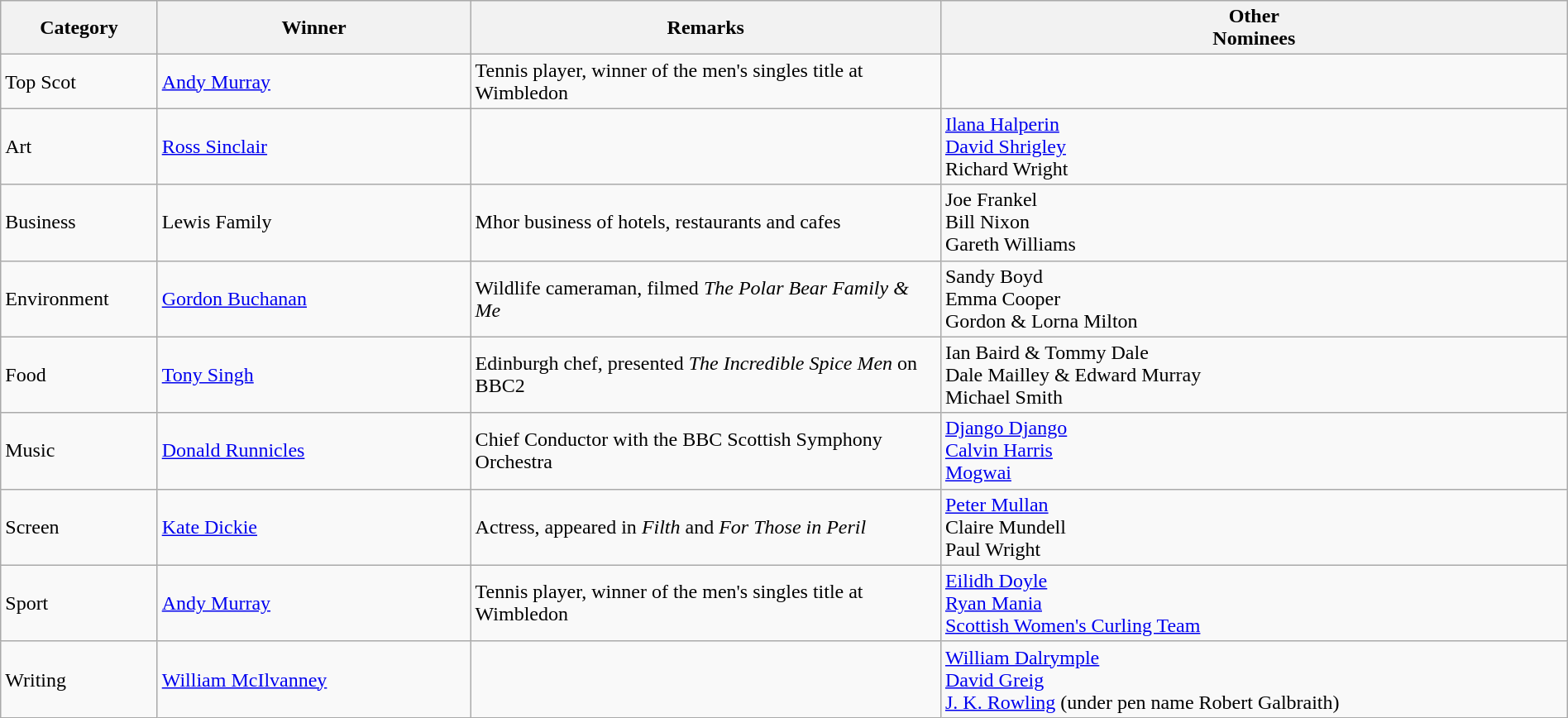<table class="wikitable sortable" style="width:100%; height:100px;">
<tr>
<th style="width:10%;">Category</th>
<th style="width:20%;">Winner</th>
<th style="width:30%;">Remarks</th>
<th style="width:40%;">Other<br>Nominees</th>
</tr>
<tr>
<td>Top Scot</td>
<td><a href='#'>Andy Murray</a></td>
<td>Tennis player, winner of the men's singles title at Wimbledon</td>
<td></td>
</tr>
<tr>
<td>Art</td>
<td><a href='#'>Ross Sinclair</a></td>
<td></td>
<td><a href='#'>Ilana Halperin</a><br><a href='#'>David Shrigley</a><br>Richard Wright</td>
</tr>
<tr>
<td>Business</td>
<td>Lewis Family</td>
<td>Mhor business of hotels, restaurants and cafes</td>
<td>Joe Frankel<br>Bill Nixon<br>Gareth Williams</td>
</tr>
<tr>
<td>Environment</td>
<td><a href='#'>Gordon Buchanan</a></td>
<td>Wildlife cameraman, filmed <em>The Polar Bear Family & Me</em></td>
<td>Sandy Boyd<br>Emma Cooper<br>Gordon & Lorna Milton</td>
</tr>
<tr>
<td>Food</td>
<td><a href='#'>Tony Singh</a></td>
<td>Edinburgh chef, presented <em>The Incredible Spice Men</em> on BBC2</td>
<td>Ian Baird & Tommy Dale<br>Dale Mailley & Edward Murray<br>Michael Smith</td>
</tr>
<tr>
<td>Music</td>
<td><a href='#'>Donald Runnicles</a></td>
<td>Chief Conductor with the BBC Scottish Symphony Orchestra</td>
<td><a href='#'>Django Django</a><br><a href='#'>Calvin Harris</a><br><a href='#'>Mogwai</a></td>
</tr>
<tr>
<td>Screen</td>
<td><a href='#'>Kate Dickie</a></td>
<td>Actress, appeared in <em>Filth</em> and <em>For Those in Peril</em></td>
<td><a href='#'>Peter Mullan</a><br>Claire Mundell<br>Paul Wright</td>
</tr>
<tr>
<td>Sport</td>
<td><a href='#'>Andy Murray</a></td>
<td>Tennis player, winner of the men's singles title at Wimbledon</td>
<td><a href='#'>Eilidh Doyle</a><br><a href='#'>Ryan Mania</a><br><a href='#'>Scottish Women's Curling Team</a></td>
</tr>
<tr>
<td>Writing</td>
<td><a href='#'>William McIlvanney</a></td>
<td></td>
<td><a href='#'>William Dalrymple</a><br><a href='#'>David Greig</a><br><a href='#'>J. K. Rowling</a> (under pen name Robert Galbraith)</td>
</tr>
</table>
